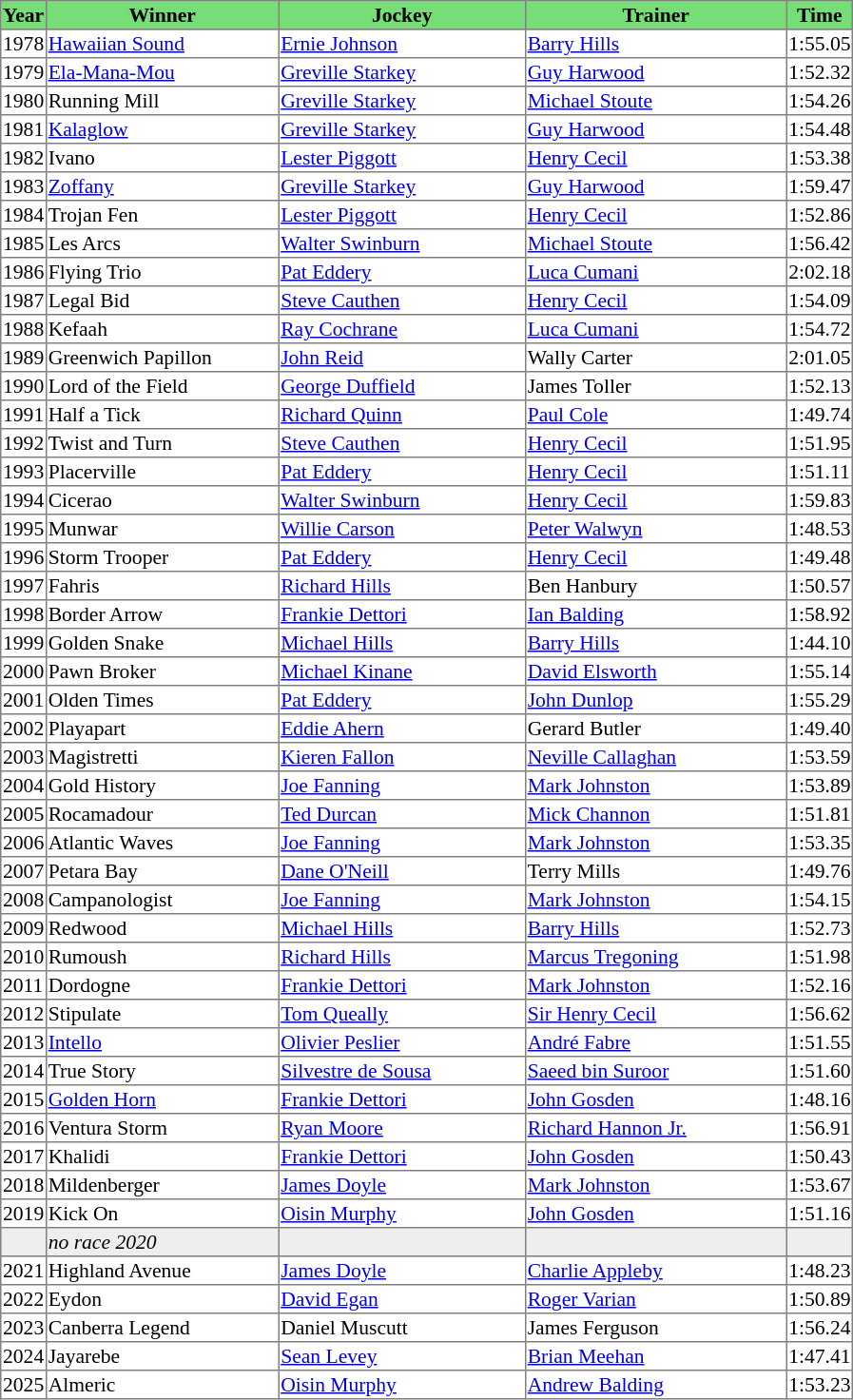<table class = "sortable" | border="1" style="border-collapse: collapse; font-size:90%">
<tr bgcolor="#77dd77" align="center">
<th>Year</th>
<th>Winner</th>
<th>Jockey</th>
<th>Trainer</th>
<th>Time</th>
</tr>
<tr>
<td>1978</td>
<td width=160px><a href='#'>Hawaiian Sound</a></td>
<td width=170px><a href='#'>Ernie Johnson</a></td>
<td width=180px><a href='#'>Barry Hills</a></td>
<td>1:55.05</td>
</tr>
<tr>
<td>1979</td>
<td><a href='#'>Ela-Mana-Mou</a></td>
<td><a href='#'>Greville Starkey</a></td>
<td><a href='#'>Guy Harwood</a></td>
<td>1:52.32</td>
</tr>
<tr>
<td>1980</td>
<td>Running Mill</td>
<td><a href='#'>Greville Starkey</a></td>
<td><a href='#'>Michael Stoute</a></td>
<td>1:54.26</td>
</tr>
<tr>
<td>1981</td>
<td><a href='#'>Kalaglow</a></td>
<td><a href='#'>Greville Starkey</a></td>
<td><a href='#'>Guy Harwood</a></td>
<td>1:54.48</td>
</tr>
<tr>
<td>1982</td>
<td>Ivano</td>
<td><a href='#'>Lester Piggott</a></td>
<td><a href='#'>Henry Cecil</a></td>
<td>1:53.38</td>
</tr>
<tr>
<td>1983</td>
<td><a href='#'>Zoffany</a></td>
<td><a href='#'>Greville Starkey</a></td>
<td><a href='#'>Guy Harwood</a></td>
<td>1:59.47</td>
</tr>
<tr>
<td>1984</td>
<td>Trojan Fen</td>
<td><a href='#'>Lester Piggott</a></td>
<td><a href='#'>Henry Cecil</a></td>
<td>1:52.86</td>
</tr>
<tr>
<td>1985</td>
<td>Les Arcs</td>
<td><a href='#'>Walter Swinburn</a></td>
<td><a href='#'>Michael Stoute</a></td>
<td>1:56.42</td>
</tr>
<tr>
<td>1986</td>
<td>Flying Trio</td>
<td><a href='#'>Pat Eddery</a></td>
<td><a href='#'>Luca Cumani</a></td>
<td>2:02.18</td>
</tr>
<tr>
<td>1987</td>
<td>Legal Bid</td>
<td><a href='#'>Steve Cauthen</a></td>
<td><a href='#'>Henry Cecil</a></td>
<td>1:54.09</td>
</tr>
<tr>
<td>1988</td>
<td>Kefaah</td>
<td><a href='#'>Ray Cochrane</a></td>
<td><a href='#'>Luca Cumani</a></td>
<td>1:54.72</td>
</tr>
<tr>
<td>1989</td>
<td>Greenwich Papillon</td>
<td><a href='#'>John Reid</a></td>
<td>Wally Carter</td>
<td>2:01.05</td>
</tr>
<tr>
<td>1990</td>
<td>Lord of the Field</td>
<td><a href='#'>George Duffield</a></td>
<td>James Toller</td>
<td>1:52.13</td>
</tr>
<tr>
<td>1991</td>
<td>Half a Tick</td>
<td><a href='#'>Richard Quinn</a></td>
<td><a href='#'>Paul Cole</a></td>
<td>1:49.74</td>
</tr>
<tr>
<td>1992</td>
<td>Twist and Turn</td>
<td><a href='#'>Steve Cauthen</a></td>
<td><a href='#'>Henry Cecil</a></td>
<td>1:51.95</td>
</tr>
<tr>
<td>1993</td>
<td>Placerville</td>
<td><a href='#'>Pat Eddery</a></td>
<td><a href='#'>Henry Cecil</a></td>
<td>1:51.11</td>
</tr>
<tr>
<td>1994</td>
<td>Cicerao</td>
<td><a href='#'>Walter Swinburn</a></td>
<td><a href='#'>Henry Cecil</a></td>
<td>1:59.83</td>
</tr>
<tr>
<td>1995</td>
<td>Munwar</td>
<td><a href='#'>Willie Carson</a></td>
<td><a href='#'>Peter Walwyn</a></td>
<td>1:48.53</td>
</tr>
<tr>
<td>1996</td>
<td>Storm Trooper</td>
<td><a href='#'>Pat Eddery</a></td>
<td><a href='#'>Henry Cecil</a></td>
<td>1:49.48</td>
</tr>
<tr>
<td>1997</td>
<td>Fahris</td>
<td><a href='#'>Richard Hills</a></td>
<td>Ben Hanbury</td>
<td>1:50.57</td>
</tr>
<tr>
<td>1998</td>
<td>Border Arrow</td>
<td><a href='#'>Frankie Dettori</a></td>
<td><a href='#'>Ian Balding</a></td>
<td>1:58.92</td>
</tr>
<tr>
<td>1999</td>
<td>Golden Snake </td>
<td><a href='#'>Michael Hills</a></td>
<td><a href='#'>Barry Hills</a></td>
<td>1:44.10</td>
</tr>
<tr>
<td>2000</td>
<td>Pawn Broker</td>
<td><a href='#'>Michael Kinane</a></td>
<td><a href='#'>David Elsworth</a></td>
<td>1:55.14</td>
</tr>
<tr>
<td>2001</td>
<td>Olden Times</td>
<td><a href='#'>Pat Eddery</a></td>
<td><a href='#'>John Dunlop</a></td>
<td>1:55.29</td>
</tr>
<tr>
<td>2002</td>
<td>Playapart</td>
<td><a href='#'>Eddie Ahern</a></td>
<td>Gerard Butler</td>
<td>1:49.40</td>
</tr>
<tr>
<td>2003</td>
<td>Magistretti</td>
<td><a href='#'>Kieren Fallon</a></td>
<td><a href='#'>Neville Callaghan</a></td>
<td>1:53.59</td>
</tr>
<tr>
<td>2004</td>
<td>Gold History</td>
<td><a href='#'>Joe Fanning</a></td>
<td><a href='#'>Mark Johnston</a></td>
<td>1:53.89</td>
</tr>
<tr>
<td>2005</td>
<td>Rocamadour</td>
<td><a href='#'>Ted Durcan</a></td>
<td><a href='#'>Mick Channon</a></td>
<td>1:51.81</td>
</tr>
<tr>
<td>2006</td>
<td>Atlantic Waves</td>
<td><a href='#'>Joe Fanning</a></td>
<td><a href='#'>Mark Johnston</a></td>
<td>1:53.35</td>
</tr>
<tr>
<td>2007</td>
<td>Petara Bay</td>
<td><a href='#'>Dane O'Neill</a></td>
<td>Terry Mills</td>
<td>1:49.76</td>
</tr>
<tr>
<td>2008</td>
<td>Campanologist</td>
<td><a href='#'>Joe Fanning</a></td>
<td><a href='#'>Mark Johnston</a></td>
<td>1:54.15</td>
</tr>
<tr>
<td>2009</td>
<td>Redwood</td>
<td><a href='#'>Michael Hills</a></td>
<td><a href='#'>Barry Hills</a></td>
<td>1:52.73</td>
</tr>
<tr>
<td>2010</td>
<td>Rumoush</td>
<td><a href='#'>Richard Hills</a></td>
<td><a href='#'>Marcus Tregoning</a></td>
<td>1:51.98</td>
</tr>
<tr>
<td>2011</td>
<td>Dordogne</td>
<td><a href='#'>Frankie Dettori</a></td>
<td><a href='#'>Mark Johnston</a></td>
<td>1:52.16</td>
</tr>
<tr>
<td>2012</td>
<td>Stipulate</td>
<td><a href='#'>Tom Queally</a></td>
<td><a href='#'>Sir Henry Cecil</a></td>
<td>1:56.62</td>
</tr>
<tr>
<td>2013</td>
<td><a href='#'>Intello</a></td>
<td><a href='#'>Olivier Peslier</a></td>
<td><a href='#'>André Fabre</a></td>
<td>1:51.55</td>
</tr>
<tr>
<td>2014</td>
<td>True Story</td>
<td><a href='#'>Silvestre de Sousa</a></td>
<td><a href='#'>Saeed bin Suroor</a></td>
<td>1:51.60</td>
</tr>
<tr>
<td>2015</td>
<td><a href='#'>Golden Horn</a></td>
<td><a href='#'>Frankie Dettori</a></td>
<td><a href='#'>John Gosden</a></td>
<td>1:48.16</td>
</tr>
<tr>
<td>2016</td>
<td>Ventura Storm</td>
<td><a href='#'>Ryan Moore</a></td>
<td><a href='#'>Richard Hannon Jr.</a></td>
<td>1:56.91</td>
</tr>
<tr>
<td>2017</td>
<td>Khalidi</td>
<td><a href='#'>Frankie Dettori</a></td>
<td><a href='#'>John Gosden</a></td>
<td>1:50.43</td>
</tr>
<tr>
<td>2018</td>
<td>Mildenberger</td>
<td><a href='#'>James Doyle</a></td>
<td><a href='#'>Mark Johnston</a></td>
<td>1:53.67</td>
</tr>
<tr>
<td>2019</td>
<td>Kick On</td>
<td><a href='#'>Oisin Murphy</a></td>
<td><a href='#'>John Gosden</a></td>
<td>1:51.16</td>
</tr>
<tr bgcolor="#eeeeee">
<td data-sort-value="2020"></td>
<td><em>no race 2020</em> </td>
<td></td>
<td></td>
<td></td>
</tr>
<tr>
<td>2021</td>
<td>Highland Avenue</td>
<td><a href='#'>James Doyle</a></td>
<td><a href='#'>Charlie Appleby</a></td>
<td>1:48.23</td>
</tr>
<tr>
<td>2022</td>
<td>Eydon</td>
<td><a href='#'>David Egan</a></td>
<td><a href='#'>Roger Varian</a></td>
<td>1:50.89</td>
</tr>
<tr>
<td>2023</td>
<td>Canberra Legend</td>
<td>Daniel Muscutt</td>
<td>James Ferguson</td>
<td>1:56.24</td>
</tr>
<tr>
<td>2024</td>
<td>Jayarebe</td>
<td><a href='#'>Sean Levey</a></td>
<td><a href='#'>Brian Meehan</a></td>
<td>1:47.41</td>
</tr>
<tr>
<td>2025</td>
<td>Almeric</td>
<td><a href='#'>Oisin Murphy</a></td>
<td><a href='#'>Andrew Balding</a></td>
<td>1:53.23</td>
</tr>
</table>
